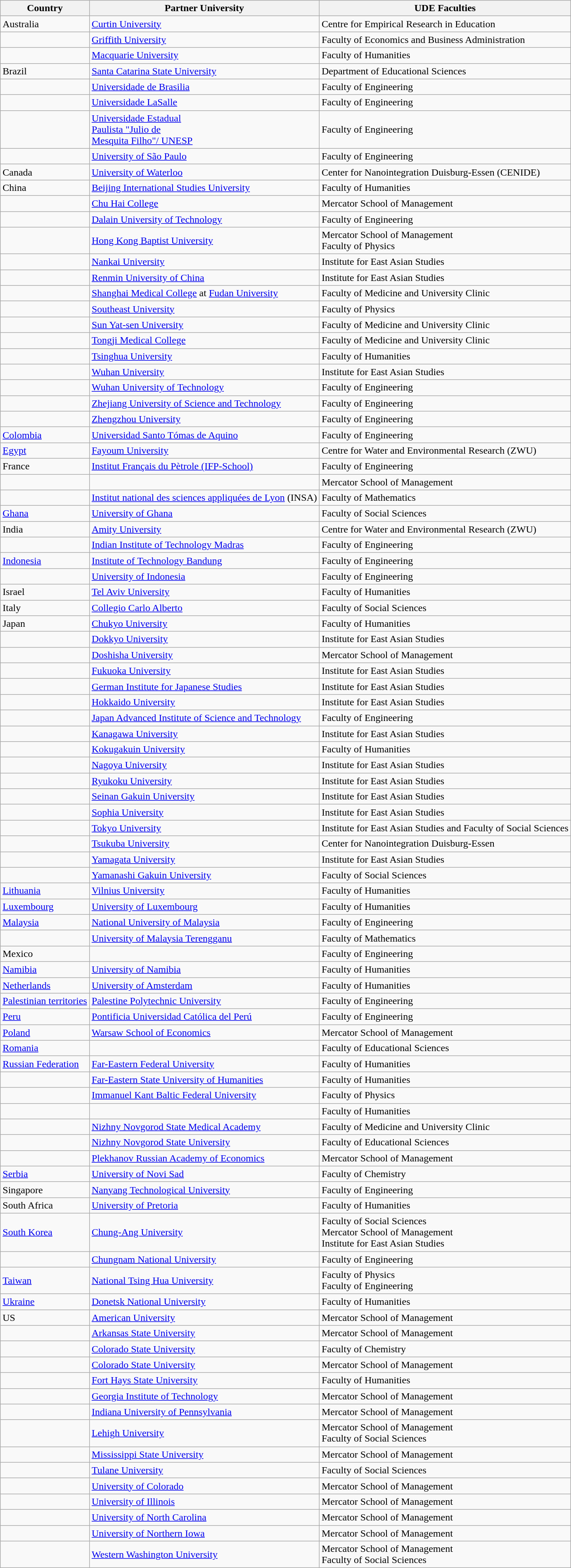<table class="wikitable mw-collapsible mw-collapsed">
<tr>
<th>Country</th>
<th>Partner University</th>
<th>UDE Faculties</th>
</tr>
<tr>
<td>Australia</td>
<td><a href='#'>Curtin University</a></td>
<td>Centre for Empirical Research in Education</td>
</tr>
<tr>
<td></td>
<td><a href='#'>Griffith University</a></td>
<td>Faculty of Economics and Business Administration</td>
</tr>
<tr>
<td></td>
<td><a href='#'>Macquarie University</a></td>
<td>Faculty of Humanities</td>
</tr>
<tr>
<td>Brazil</td>
<td><a href='#'>Santa Catarina State University</a></td>
<td>Department of Educational Sciences</td>
</tr>
<tr>
<td></td>
<td><a href='#'>Universidade de Brasilia</a></td>
<td>Faculty of Engineering</td>
</tr>
<tr>
<td></td>
<td><a href='#'>Universidade LaSalle</a></td>
<td>Faculty of Engineering</td>
</tr>
<tr>
<td></td>
<td><a href='#'>Universidade Estadual</a><br><a href='#'>Paulista "Julio de</a><br><a href='#'>Mesquita Filho"/ UNESP</a></td>
<td>Faculty of Engineering</td>
</tr>
<tr>
<td></td>
<td><a href='#'>University of São Paulo</a></td>
<td>Faculty of Engineering</td>
</tr>
<tr>
<td>Canada</td>
<td><a href='#'>University of Waterloo</a></td>
<td>Center for Nanointegration Duisburg-Essen (CENIDE)</td>
</tr>
<tr>
<td>China</td>
<td><a href='#'>Beijing International Studies University</a></td>
<td>Faculty of Humanities</td>
</tr>
<tr>
<td></td>
<td><a href='#'>Chu Hai College</a></td>
<td>Mercator School of Management</td>
</tr>
<tr>
<td></td>
<td><a href='#'>Dalain University of Technology</a></td>
<td>Faculty of Engineering</td>
</tr>
<tr>
<td></td>
<td><a href='#'>Hong Kong Baptist University</a></td>
<td>Mercator School of Management<br>Faculty of Physics</td>
</tr>
<tr>
<td></td>
<td><a href='#'>Nankai University</a></td>
<td>Institute for East Asian Studies</td>
</tr>
<tr>
<td></td>
<td><a href='#'>Renmin University of China</a></td>
<td>Institute for East Asian Studies</td>
</tr>
<tr>
<td></td>
<td><a href='#'>Shanghai Medical College</a> at <a href='#'>Fudan University</a></td>
<td>Faculty of Medicine and University Clinic</td>
</tr>
<tr>
<td></td>
<td><a href='#'>Southeast University</a></td>
<td>Faculty of Physics</td>
</tr>
<tr>
<td></td>
<td><a href='#'>Sun Yat-sen University</a></td>
<td>Faculty of Medicine and University Clinic</td>
</tr>
<tr>
<td></td>
<td><a href='#'>Tongji Medical College</a></td>
<td>Faculty of Medicine and University Clinic</td>
</tr>
<tr>
<td></td>
<td><a href='#'>Tsinghua University</a></td>
<td>Faculty of Humanities</td>
</tr>
<tr>
<td></td>
<td><a href='#'>Wuhan University</a></td>
<td>Institute for East Asian Studies</td>
</tr>
<tr>
<td></td>
<td><a href='#'>Wuhan University of Technology</a></td>
<td>Faculty of Engineering</td>
</tr>
<tr>
<td></td>
<td><a href='#'>Zhejiang University of Science and Technology</a></td>
<td>Faculty of Engineering</td>
</tr>
<tr>
<td></td>
<td><a href='#'>Zhengzhou University</a></td>
<td>Faculty of Engineering</td>
</tr>
<tr>
<td><a href='#'>Colombia</a></td>
<td><a href='#'>Universidad Santo Tómas de Aquino</a></td>
<td>Faculty of Engineering</td>
</tr>
<tr>
<td><a href='#'>Egypt</a></td>
<td><a href='#'>Fayoum University</a></td>
<td>Centre for Water and Environmental Research (ZWU)</td>
</tr>
<tr>
<td>France</td>
<td><a href='#'>Institut Français du Pètrole (IFP-School)</a></td>
<td>Faculty of Engineering</td>
</tr>
<tr>
<td></td>
<td></td>
<td>Mercator School of Management</td>
</tr>
<tr>
<td></td>
<td><a href='#'>Institut national des sciences appliquées de Lyon</a> (INSA)</td>
<td>Faculty of Mathematics</td>
</tr>
<tr>
<td><a href='#'>Ghana</a></td>
<td><a href='#'>University of Ghana</a></td>
<td>Faculty of Social Sciences</td>
</tr>
<tr>
<td>India</td>
<td><a href='#'>Amity University</a></td>
<td>Centre for Water and Environmental Research (ZWU)</td>
</tr>
<tr>
<td></td>
<td><a href='#'>Indian Institute of Technology Madras</a></td>
<td>Faculty of Engineering</td>
</tr>
<tr>
<td><a href='#'>Indonesia</a></td>
<td><a href='#'>Institute of Technology Bandung</a></td>
<td>Faculty of Engineering</td>
</tr>
<tr>
<td></td>
<td><a href='#'>University of Indonesia</a></td>
<td>Faculty of Engineering</td>
</tr>
<tr>
<td>Israel</td>
<td><a href='#'>Tel Aviv University</a></td>
<td>Faculty of Humanities</td>
</tr>
<tr>
<td>Italy</td>
<td><a href='#'>Collegio Carlo Alberto</a></td>
<td>Faculty of Social Sciences</td>
</tr>
<tr>
<td>Japan</td>
<td><a href='#'>Chukyo University</a></td>
<td>Faculty of Humanities</td>
</tr>
<tr>
<td></td>
<td><a href='#'>Dokkyo University</a></td>
<td>Institute for East Asian Studies</td>
</tr>
<tr>
<td></td>
<td><a href='#'>Doshisha University</a></td>
<td>Mercator School of Management</td>
</tr>
<tr>
<td></td>
<td><a href='#'>Fukuoka University</a></td>
<td>Institute for East Asian Studies</td>
</tr>
<tr>
<td></td>
<td><a href='#'>German Institute for Japanese Studies</a></td>
<td>Institute for East Asian Studies</td>
</tr>
<tr>
<td></td>
<td><a href='#'>Hokkaido University</a></td>
<td>Institute for East Asian Studies</td>
</tr>
<tr>
<td></td>
<td><a href='#'>Japan Advanced Institute of Science and Technology</a></td>
<td>Faculty of Engineering</td>
</tr>
<tr>
<td></td>
<td><a href='#'>Kanagawa University</a></td>
<td>Institute for East Asian Studies</td>
</tr>
<tr>
<td></td>
<td><a href='#'>Kokugakuin University</a></td>
<td>Faculty of Humanities</td>
</tr>
<tr>
<td></td>
<td><a href='#'>Nagoya University</a></td>
<td>Institute for East Asian Studies</td>
</tr>
<tr>
<td></td>
<td><a href='#'>Ryukoku University</a></td>
<td>Institute for East Asian Studies</td>
</tr>
<tr>
<td></td>
<td><a href='#'>Seinan Gakuin University</a></td>
<td>Institute for East Asian Studies</td>
</tr>
<tr>
<td></td>
<td><a href='#'>Sophia University</a></td>
<td>Institute for East Asian Studies</td>
</tr>
<tr>
<td></td>
<td><a href='#'>Tokyo University</a></td>
<td>Institute for East Asian Studies and Faculty of Social Sciences</td>
</tr>
<tr>
<td></td>
<td><a href='#'>Tsukuba University</a></td>
<td>Center for Nanointegration Duisburg-Essen</td>
</tr>
<tr>
<td></td>
<td><a href='#'>Yamagata University</a></td>
<td>Institute for East Asian Studies</td>
</tr>
<tr>
<td></td>
<td><a href='#'>Yamanashi Gakuin University</a></td>
<td>Faculty of Social Sciences</td>
</tr>
<tr>
<td><a href='#'>Lithuania</a></td>
<td><a href='#'>Vilnius University</a></td>
<td>Faculty of Humanities</td>
</tr>
<tr>
<td><a href='#'>Luxembourg</a></td>
<td><a href='#'>University of Luxembourg</a></td>
<td>Faculty of Humanities</td>
</tr>
<tr>
<td><a href='#'>Malaysia</a></td>
<td><a href='#'>National University of Malaysia</a></td>
<td>Faculty of Engineering</td>
</tr>
<tr>
<td></td>
<td><a href='#'>University of Malaysia Terengganu</a></td>
<td>Faculty of Mathematics</td>
</tr>
<tr>
<td>Mexico</td>
<td></td>
<td>Faculty of Engineering</td>
</tr>
<tr>
<td><a href='#'>Namibia</a></td>
<td><a href='#'>University of Namibia</a></td>
<td>Faculty of Humanities</td>
</tr>
<tr>
<td><a href='#'>Netherlands</a></td>
<td><a href='#'>University of Amsterdam</a></td>
<td>Faculty of Humanities</td>
</tr>
<tr>
<td><a href='#'>Palestinian territories</a></td>
<td><a href='#'>Palestine Polytechnic University</a></td>
<td>Faculty of Engineering</td>
</tr>
<tr>
<td><a href='#'>Peru</a></td>
<td><a href='#'>Pontificia Universidad Católica del Perú</a></td>
<td>Faculty of Engineering</td>
</tr>
<tr>
<td><a href='#'>Poland</a></td>
<td><a href='#'>Warsaw School of Economics</a></td>
<td>Mercator School of Management</td>
</tr>
<tr>
<td><a href='#'>Romania</a></td>
<td></td>
<td>Faculty of Educational Sciences</td>
</tr>
<tr>
<td><a href='#'>Russian Federation</a></td>
<td><a href='#'>Far-Eastern Federal University</a></td>
<td>Faculty of Humanities</td>
</tr>
<tr>
<td></td>
<td><a href='#'>Far-Eastern State University of Humanities</a></td>
<td>Faculty of Humanities</td>
</tr>
<tr>
<td></td>
<td><a href='#'>Immanuel Kant Baltic Federal University</a></td>
<td>Faculty of Physics</td>
</tr>
<tr>
<td></td>
<td></td>
<td>Faculty of Humanities</td>
</tr>
<tr>
<td></td>
<td><a href='#'>Nizhny Novgorod State Medical Academy</a></td>
<td>Faculty of Medicine and University Clinic</td>
</tr>
<tr>
<td></td>
<td><a href='#'>Nizhny Novgorod State University</a></td>
<td>Faculty of Educational Sciences</td>
</tr>
<tr>
<td></td>
<td><a href='#'>Plekhanov Russian Academy of Economics</a></td>
<td>Mercator School of Management</td>
</tr>
<tr>
<td><a href='#'>Serbia</a></td>
<td><a href='#'>University of Novi Sad</a></td>
<td>Faculty of Chemistry</td>
</tr>
<tr>
<td>Singapore</td>
<td><a href='#'>Nanyang Technological University</a></td>
<td>Faculty of Engineering</td>
</tr>
<tr>
<td>South Africa</td>
<td><a href='#'>University of Pretoria</a></td>
<td>Faculty of Humanities</td>
</tr>
<tr>
<td><a href='#'>South Korea</a></td>
<td><a href='#'>Chung-Ang University</a></td>
<td>Faculty of Social Sciences<br>Mercator School of Management<br>Institute for East Asian Studies</td>
</tr>
<tr>
<td></td>
<td><a href='#'>Chungnam National University</a></td>
<td>Faculty of Engineering</td>
</tr>
<tr>
<td><a href='#'>Taiwan</a></td>
<td><a href='#'>National Tsing Hua University</a></td>
<td>Faculty of Physics<br>Faculty of Engineering</td>
</tr>
<tr>
<td><a href='#'>Ukraine</a></td>
<td><a href='#'>Donetsk National University</a></td>
<td>Faculty of Humanities</td>
</tr>
<tr>
<td>US</td>
<td><a href='#'>American University</a></td>
<td>Mercator School of Management</td>
</tr>
<tr>
<td></td>
<td><a href='#'>Arkansas State University</a></td>
<td>Mercator School of Management</td>
</tr>
<tr>
<td></td>
<td><a href='#'>Colorado State University</a></td>
<td>Faculty of Chemistry</td>
</tr>
<tr>
<td></td>
<td><a href='#'>Colorado State University</a></td>
<td>Mercator School of Management</td>
</tr>
<tr>
<td></td>
<td><a href='#'>Fort Hays State University</a></td>
<td>Faculty of Humanities</td>
</tr>
<tr>
<td></td>
<td><a href='#'>Georgia Institute of Technology</a></td>
<td>Mercator School of Management</td>
</tr>
<tr>
<td></td>
<td><a href='#'>Indiana University of Pennsylvania</a></td>
<td>Mercator School of Management</td>
</tr>
<tr>
<td></td>
<td><a href='#'>Lehigh University</a></td>
<td>Mercator School of Management<br>Faculty of Social Sciences</td>
</tr>
<tr>
<td></td>
<td><a href='#'>Mississippi State University</a></td>
<td>Mercator School of Management</td>
</tr>
<tr>
<td></td>
<td><a href='#'>Tulane University</a></td>
<td>Faculty of Social Sciences</td>
</tr>
<tr>
<td></td>
<td><a href='#'>University of Colorado</a></td>
<td>Mercator School of Management</td>
</tr>
<tr>
<td></td>
<td><a href='#'>University of Illinois</a></td>
<td>Mercator School of Management</td>
</tr>
<tr>
<td></td>
<td><a href='#'>University of North Carolina</a></td>
<td>Mercator School of Management</td>
</tr>
<tr>
<td></td>
<td><a href='#'>University of Northern Iowa</a></td>
<td>Mercator School of Management</td>
</tr>
<tr>
<td></td>
<td><a href='#'>Western Washington University</a></td>
<td>Mercator School of Management<br>Faculty of Social Sciences</td>
</tr>
</table>
